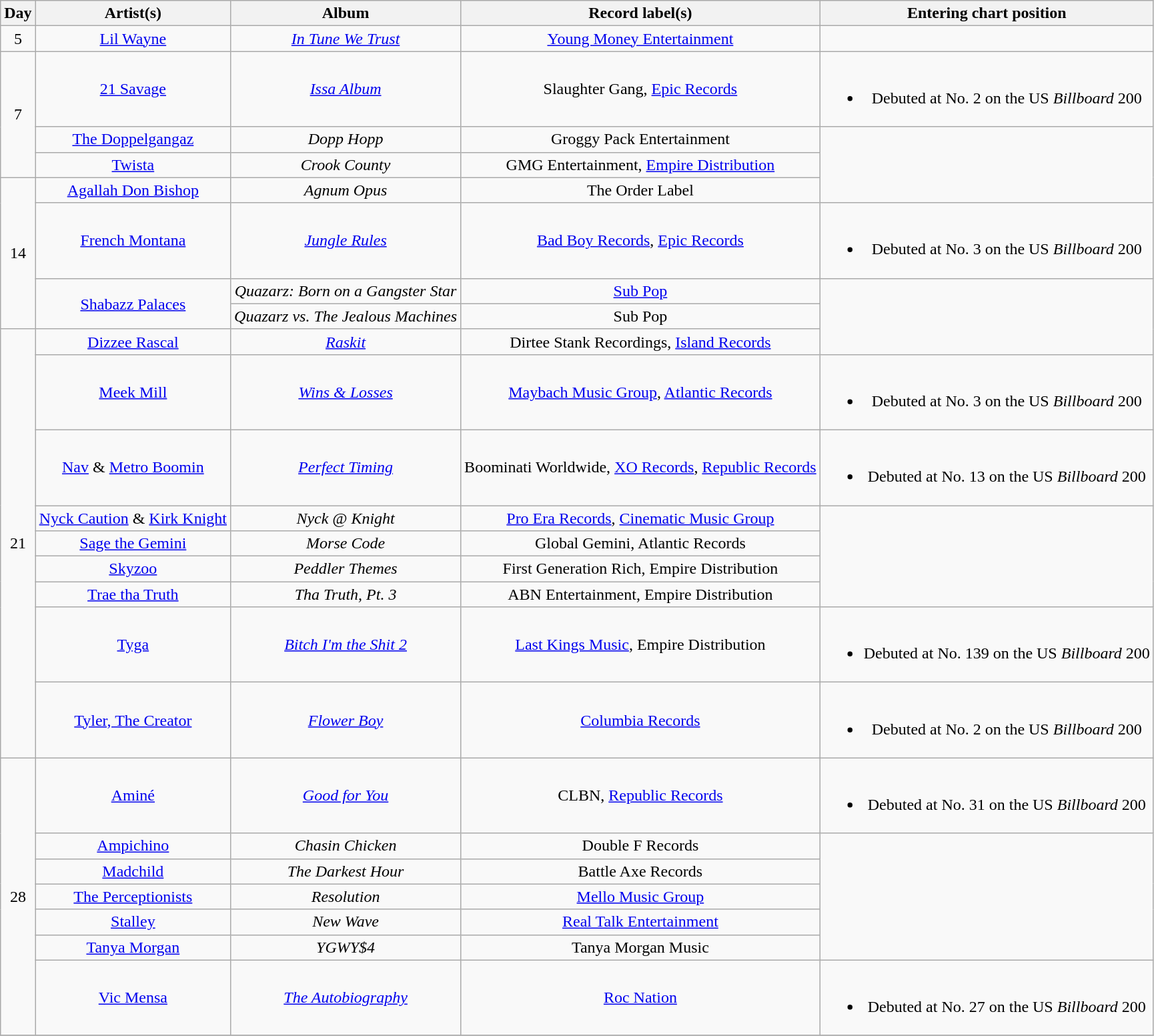<table class="wikitable" style="text-align:center;">
<tr>
<th scope="col">Day</th>
<th scope="col">Artist(s)</th>
<th scope="col">Album</th>
<th scope="col">Record label(s)</th>
<th scope="col">Entering chart position</th>
</tr>
<tr>
<td rowspan="1">5</td>
<td><a href='#'>Lil Wayne</a></td>
<td><em><a href='#'>In Tune We Trust</a></em></td>
<td><a href='#'>Young Money Entertainment</a></td>
<td></td>
</tr>
<tr>
<td rowspan="3">7</td>
<td><a href='#'>21 Savage</a></td>
<td><em><a href='#'>Issa Album</a></em></td>
<td>Slaughter Gang, <a href='#'>Epic Records</a></td>
<td><br><ul><li>Debuted at No. 2 on the US <em>Billboard</em> 200</li></ul></td>
</tr>
<tr>
<td><a href='#'>The Doppelgangaz</a></td>
<td><em>Dopp Hopp</em></td>
<td>Groggy Pack Entertainment</td>
<td rowspan="3"></td>
</tr>
<tr>
<td><a href='#'>Twista</a></td>
<td><em>Crook County</em></td>
<td>GMG Entertainment, <a href='#'>Empire Distribution</a></td>
</tr>
<tr>
<td rowspan="4">14</td>
<td><a href='#'>Agallah Don Bishop</a></td>
<td><em>Agnum Opus</em></td>
<td>The Order Label</td>
</tr>
<tr>
<td><a href='#'>French Montana</a></td>
<td><em><a href='#'>Jungle Rules</a></em></td>
<td><a href='#'>Bad Boy Records</a>, <a href='#'>Epic Records</a></td>
<td><br><ul><li>Debuted at No. 3 on the US <em>Billboard</em> 200</li></ul></td>
</tr>
<tr>
<td rowspan="2"><a href='#'>Shabazz Palaces</a></td>
<td><em>Quazarz: Born on a Gangster Star</em></td>
<td><a href='#'>Sub Pop</a></td>
<td rowspan="3"></td>
</tr>
<tr>
<td><em>Quazarz vs. The Jealous Machines</em></td>
<td>Sub Pop</td>
</tr>
<tr>
<td rowspan="9">21</td>
<td><a href='#'>Dizzee Rascal</a></td>
<td><em><a href='#'>Raskit</a></em></td>
<td>Dirtee Stank Recordings, <a href='#'>Island Records</a></td>
</tr>
<tr>
<td><a href='#'>Meek Mill</a></td>
<td><em><a href='#'>Wins & Losses</a></em></td>
<td><a href='#'>Maybach Music Group</a>, <a href='#'>Atlantic Records</a></td>
<td><br><ul><li>Debuted at No. 3 on the US <em>Billboard</em> 200</li></ul></td>
</tr>
<tr>
<td><a href='#'>Nav</a> & <a href='#'>Metro Boomin</a></td>
<td><em><a href='#'>Perfect Timing</a></em></td>
<td>Boominati Worldwide, <a href='#'>XO Records</a>, <a href='#'>Republic Records</a></td>
<td><br><ul><li>Debuted at No. 13 on the US <em>Billboard</em> 200</li></ul></td>
</tr>
<tr>
<td><a href='#'>Nyck Caution</a> & <a href='#'>Kirk Knight</a></td>
<td><em>Nyck @ Knight</em></td>
<td><a href='#'>Pro Era Records</a>, <a href='#'>Cinematic Music Group</a></td>
<td rowspan="4"></td>
</tr>
<tr>
<td><a href='#'>Sage the Gemini</a></td>
<td><em>Morse Code</em></td>
<td>Global Gemini, Atlantic Records</td>
</tr>
<tr>
<td><a href='#'>Skyzoo</a></td>
<td><em>Peddler Themes</em></td>
<td>First Generation Rich, Empire Distribution</td>
</tr>
<tr>
<td><a href='#'>Trae tha Truth</a></td>
<td><em>Tha Truth, Pt. 3</em></td>
<td>ABN Entertainment, Empire Distribution</td>
</tr>
<tr>
<td><a href='#'>Tyga</a></td>
<td><em><a href='#'>Bitch I'm the Shit 2</a></em></td>
<td><a href='#'>Last Kings Music</a>, Empire Distribution</td>
<td><br><ul><li>Debuted at No. 139 on the US <em>Billboard</em> 200</li></ul></td>
</tr>
<tr>
<td><a href='#'>Tyler, The Creator</a></td>
<td><em><a href='#'>Flower Boy</a></em></td>
<td><a href='#'>Columbia Records</a></td>
<td><br><ul><li>Debuted at No. 2 on the US <em>Billboard</em> 200</li></ul></td>
</tr>
<tr>
<td rowspan="7">28</td>
<td><a href='#'>Aminé</a></td>
<td><em><a href='#'>Good for You</a></em></td>
<td>CLBN, <a href='#'>Republic Records</a></td>
<td><br><ul><li>Debuted at No. 31 on the US <em>Billboard</em> 200</li></ul></td>
</tr>
<tr>
<td><a href='#'>Ampichino</a></td>
<td><em>Chasin Chicken</em></td>
<td>Double F Records</td>
<td rowspan="5"></td>
</tr>
<tr>
<td><a href='#'>Madchild</a></td>
<td><em>The Darkest Hour</em></td>
<td>Battle Axe Records</td>
</tr>
<tr>
<td><a href='#'>The Perceptionists</a></td>
<td><em>Resolution</em></td>
<td><a href='#'>Mello Music Group</a></td>
</tr>
<tr>
<td><a href='#'>Stalley</a></td>
<td><em>New Wave</em></td>
<td><a href='#'>Real Talk Entertainment</a></td>
</tr>
<tr>
<td><a href='#'>Tanya Morgan</a></td>
<td><em>YGWY$4</em></td>
<td>Tanya Morgan Music</td>
</tr>
<tr>
<td><a href='#'>Vic Mensa</a></td>
<td><em><a href='#'>The Autobiography</a></em></td>
<td><a href='#'>Roc Nation</a></td>
<td><br><ul><li>Debuted at No. 27 on the US <em>Billboard</em> 200</li></ul></td>
</tr>
<tr>
</tr>
</table>
